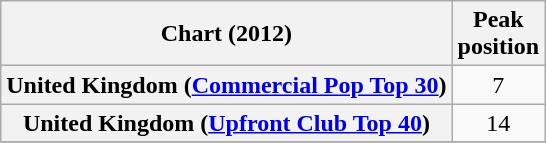<table class="wikitable sortable plainrowheaders" style="text-align:center">
<tr>
<th scope="col">Chart (2012)</th>
<th scope="col">Peak<br>position</th>
</tr>
<tr>
<th scope="row">United Kingdom (<a href='#'>Commercial Pop Top 30</a>)</th>
<td>7</td>
</tr>
<tr>
<th scope="row">United Kingdom (<a href='#'>Upfront Club Top 40</a>)</th>
<td>14</td>
</tr>
<tr>
</tr>
</table>
